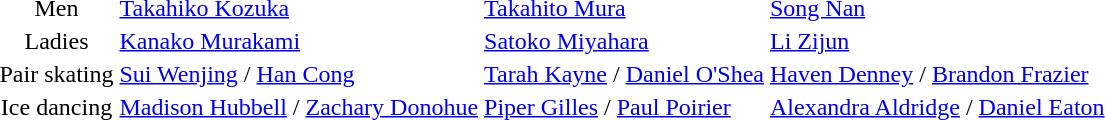<table>
<tr>
<td align=center>Men</td>
<td> <a href='#'>Takahiko Kozuka</a></td>
<td> <a href='#'>Takahito Mura</a></td>
<td> <a href='#'>Song Nan</a></td>
</tr>
<tr>
<td align=center>Ladies</td>
<td> <a href='#'>Kanako Murakami</a></td>
<td> <a href='#'>Satoko Miyahara</a></td>
<td> <a href='#'>Li Zijun</a></td>
</tr>
<tr>
<td align=center>Pair skating</td>
<td> <a href='#'>Sui Wenjing</a> / <a href='#'>Han Cong</a></td>
<td> <a href='#'>Tarah Kayne</a> / <a href='#'>Daniel O'Shea</a></td>
<td> <a href='#'>Haven Denney</a> / <a href='#'>Brandon Frazier</a></td>
</tr>
<tr>
<td align=center>Ice dancing</td>
<td> <a href='#'>Madison Hubbell</a> / <a href='#'>Zachary Donohue</a></td>
<td> <a href='#'>Piper Gilles</a> / <a href='#'>Paul Poirier</a></td>
<td> <a href='#'>Alexandra Aldridge</a> / <a href='#'>Daniel Eaton</a></td>
</tr>
</table>
